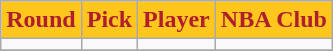<table class="wikitable" style="text-align:center">
<tr>
<th style=" background:#FFC61E;color:#AF1E2D;">Round</th>
<th style=" background:#FFC61E;color:#AF1E2D;">Pick</th>
<th style=" background:#FFC61E;color:#AF1E2D;">Player</th>
<th style=" background:#FFC61E;color:#AF1E2D;">NBA Club</th>
</tr>
<tr>
<td></td>
<td></td>
<td></td>
<td></td>
</tr>
<tr>
</tr>
</table>
